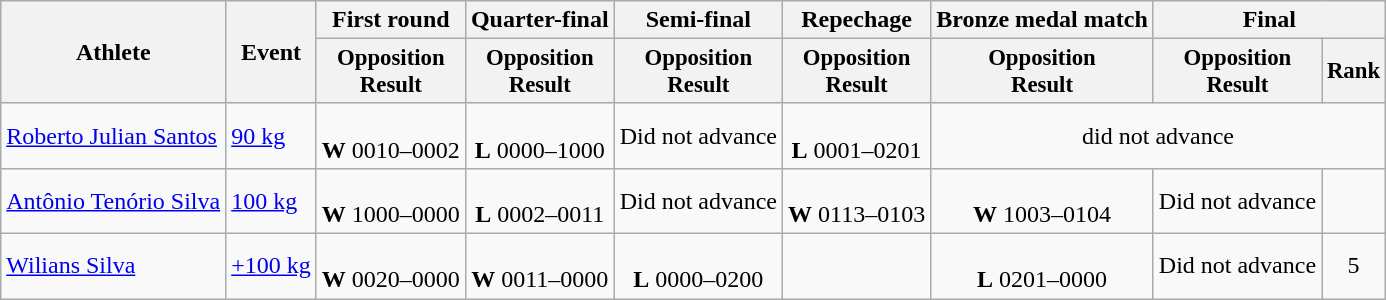<table class="wikitable" border="1">
<tr>
<th rowspan="2">Athlete</th>
<th rowspan="2">Event</th>
<th>First round</th>
<th>Quarter-final</th>
<th>Semi-final</th>
<th>Repechage</th>
<th>Bronze medal match</th>
<th colspan=2>Final</th>
</tr>
<tr style="font-size:95%">
<th>Opposition<br>Result</th>
<th>Opposition<br>Result</th>
<th>Opposition<br>Result</th>
<th>Opposition<br>Result</th>
<th>Opposition<br>Result</th>
<th>Opposition<br>Result</th>
<th>Rank</th>
</tr>
<tr>
<td><a href='#'>Roberto Julian Santos</a></td>
<td><a href='#'>90 kg</a></td>
<td align=center><br><strong>W</strong> 0010–0002</td>
<td align=center><br><strong>L</strong> 0000–1000</td>
<td align=center>Did not advance</td>
<td align=center><br><strong>L</strong> 0001–0201</td>
<td align=center colspan="3">did not advance</td>
</tr>
<tr>
<td><a href='#'>Antônio Tenório Silva</a></td>
<td><a href='#'>100 kg</a></td>
<td align=center><br><strong>W</strong> 1000–0000</td>
<td align=center><br><strong>L</strong> 0002–0011</td>
<td align=center>Did not advance</td>
<td align=center><br><strong>W</strong> 0113–0103</td>
<td align=center><br><strong>W</strong> 1003–0104</td>
<td align=center>Did not advance</td>
<td align=center></td>
</tr>
<tr>
<td><a href='#'>Wilians Silva</a></td>
<td><a href='#'>+100 kg</a></td>
<td align=center><br><strong>W</strong> 0020–0000</td>
<td align=center><br><strong>W</strong> 0011–0000</td>
<td align=center><br><strong>L</strong> 0000–0200</td>
<td></td>
<td align=center><br><strong>L</strong> 0201–0000</td>
<td align=center>Did not advance</td>
<td align=center>5</td>
</tr>
</table>
